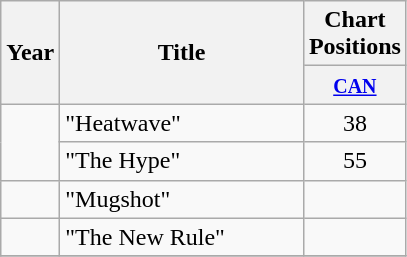<table class="wikitable">
<tr>
<th rowspan="2">Year</th>
<th width="155" rowspan="2">Title</th>
<th colspan="1">Chart<br>Positions</th>
</tr>
<tr>
<th width="26"><small><a href='#'>CAN</a></small></th>
</tr>
<tr>
<td rowspan="2"></td>
<td>"Heatwave"</td>
<td align="center">38</td>
</tr>
<tr>
<td>"The Hype"</td>
<td align="center">55</td>
</tr>
<tr>
<td rowspan="1"></td>
<td>"Mugshot"</td>
<td align="center"></td>
</tr>
<tr>
<td rowspan="1"></td>
<td>"The New Rule"</td>
<td align="center"></td>
</tr>
<tr>
</tr>
</table>
